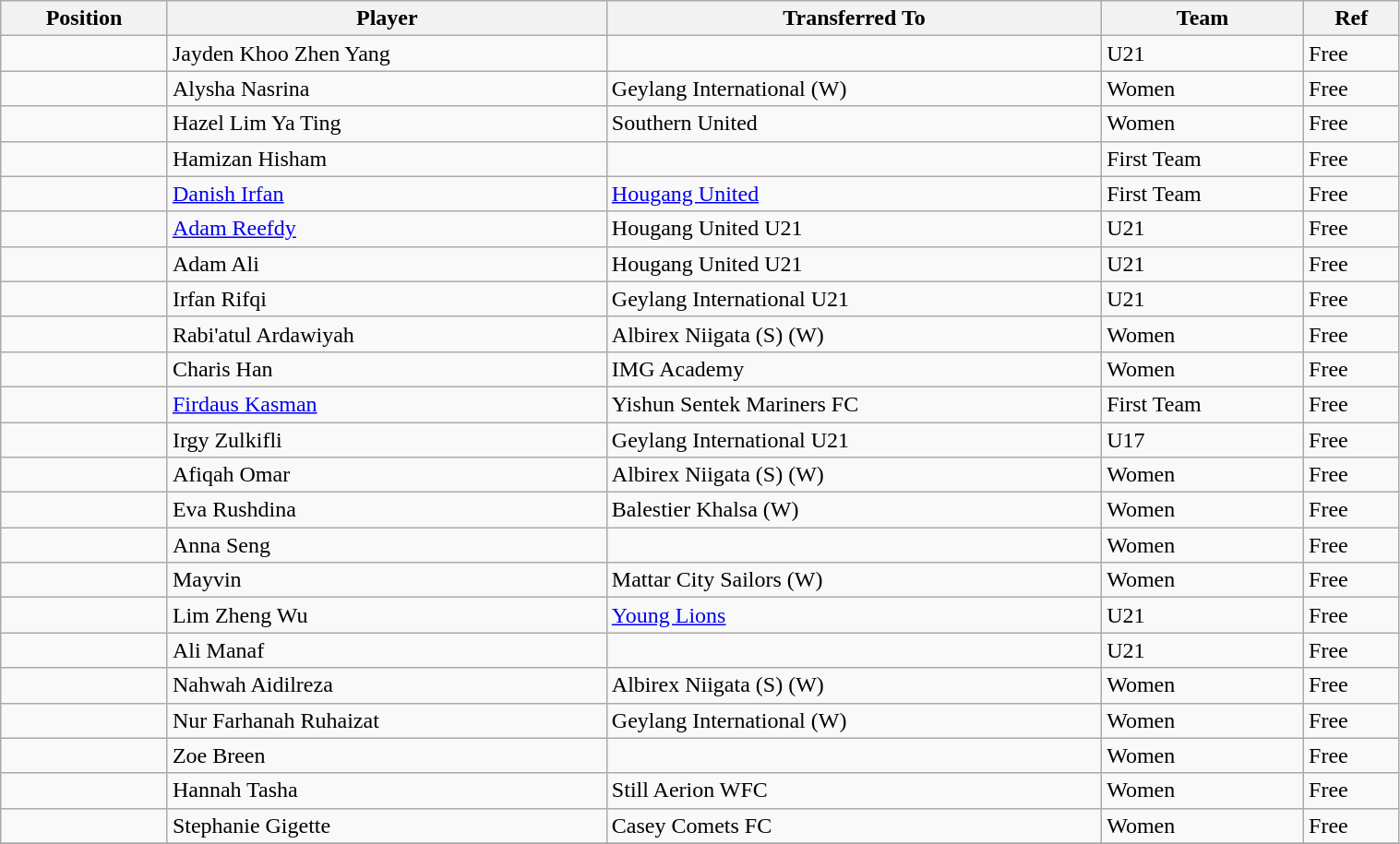<table class="wikitable sortable" style="width:80%; text-align:center; font-size:100%; text-align:left;">
<tr>
<th><strong>Position</strong></th>
<th><strong>Player</strong></th>
<th><strong>Transferred To</strong></th>
<th><strong>Team</strong></th>
<th><strong>Ref</strong></th>
</tr>
<tr>
<td></td>
<td> Jayden Khoo Zhen Yang</td>
<td></td>
<td>U21</td>
<td>Free</td>
</tr>
<tr>
<td></td>
<td> Alysha Nasrina</td>
<td> Geylang International (W)</td>
<td>Women</td>
<td>Free</td>
</tr>
<tr>
<td></td>
<td> Hazel Lim Ya Ting</td>
<td> Southern United</td>
<td>Women</td>
<td>Free </td>
</tr>
<tr>
<td></td>
<td> Hamizan Hisham</td>
<td></td>
<td>First Team</td>
<td>Free</td>
</tr>
<tr>
<td></td>
<td> <a href='#'>Danish Irfan</a></td>
<td> <a href='#'>Hougang United</a></td>
<td>First Team</td>
<td>Free </td>
</tr>
<tr>
<td></td>
<td> <a href='#'>Adam Reefdy</a></td>
<td> Hougang United U21</td>
<td>U21</td>
<td>Free</td>
</tr>
<tr>
<td></td>
<td> Adam Ali</td>
<td> Hougang United U21</td>
<td>U21</td>
<td>Free</td>
</tr>
<tr>
<td></td>
<td> Irfan Rifqi</td>
<td> Geylang International U21</td>
<td>U21</td>
<td>Free</td>
</tr>
<tr>
<td></td>
<td> Rabi'atul Ardawiyah</td>
<td> Albirex Niigata (S) (W)</td>
<td>Women</td>
<td>Free </td>
</tr>
<tr>
<td></td>
<td> Charis Han</td>
<td> IMG Academy</td>
<td>Women</td>
<td>Free</td>
</tr>
<tr>
<td></td>
<td> <a href='#'>Firdaus Kasman</a></td>
<td> Yishun Sentek Mariners FC</td>
<td>First Team</td>
<td>Free </td>
</tr>
<tr>
<td></td>
<td> Irgy Zulkifli</td>
<td> Geylang International U21</td>
<td>U17</td>
<td>Free</td>
</tr>
<tr>
<td></td>
<td> Afiqah Omar</td>
<td> Albirex Niigata (S)  (W)</td>
<td>Women</td>
<td>Free </td>
</tr>
<tr>
<td></td>
<td> Eva Rushdina</td>
<td> Balestier Khalsa (W)</td>
<td>Women</td>
<td>Free</td>
</tr>
<tr>
<td></td>
<td> Anna Seng</td>
<td></td>
<td>Women</td>
<td>Free</td>
</tr>
<tr>
<td></td>
<td> Mayvin</td>
<td> Mattar City Sailors (W)</td>
<td>Women</td>
<td>Free</td>
</tr>
<tr>
<td></td>
<td> Lim Zheng Wu</td>
<td> <a href='#'>Young Lions</a></td>
<td>U21</td>
<td>Free</td>
</tr>
<tr>
<td></td>
<td> Ali Manaf</td>
<td></td>
<td>U21</td>
<td>Free</td>
</tr>
<tr>
<td></td>
<td> Nahwah Aidilreza</td>
<td> Albirex Niigata (S) (W)</td>
<td>Women</td>
<td>Free </td>
</tr>
<tr>
<td></td>
<td> Nur Farhanah Ruhaizat</td>
<td> Geylang International (W)</td>
<td>Women</td>
<td>Free</td>
</tr>
<tr>
<td></td>
<td> Zoe Breen</td>
<td></td>
<td>Women</td>
<td>Free</td>
</tr>
<tr>
<td></td>
<td> Hannah Tasha</td>
<td> Still Aerion WFC</td>
<td>Women</td>
<td>Free</td>
</tr>
<tr>
<td></td>
<td> Stephanie Gigette</td>
<td> Casey Comets FC</td>
<td>Women</td>
<td>Free</td>
</tr>
<tr>
</tr>
</table>
